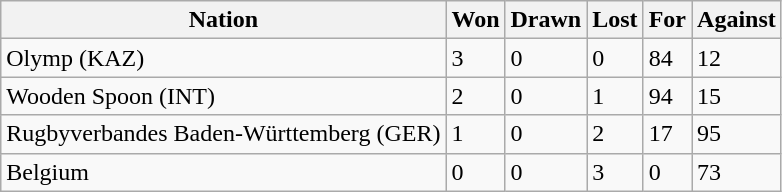<table class="wikitable">
<tr>
<th>Nation</th>
<th>Won</th>
<th>Drawn</th>
<th>Lost</th>
<th>For</th>
<th>Against</th>
</tr>
<tr>
<td>Olymp (KAZ)</td>
<td>3</td>
<td>0</td>
<td>0</td>
<td>84</td>
<td>12</td>
</tr>
<tr>
<td>Wooden Spoon (INT)</td>
<td>2</td>
<td>0</td>
<td>1</td>
<td>94</td>
<td>15</td>
</tr>
<tr>
<td>Rugbyverbandes Baden-Württemberg (GER)</td>
<td>1</td>
<td>0</td>
<td>2</td>
<td>17</td>
<td>95</td>
</tr>
<tr>
<td>Belgium</td>
<td>0</td>
<td>0</td>
<td>3</td>
<td>0</td>
<td>73</td>
</tr>
</table>
